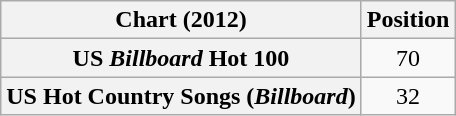<table class="wikitable sortable plainrowheaders" style="text-align:center">
<tr>
<th scope="col">Chart (2012)</th>
<th scope="col">Position</th>
</tr>
<tr>
<th scope="row">US <em>Billboard</em> Hot 100</th>
<td>70</td>
</tr>
<tr>
<th scope="row">US Hot Country Songs (<em>Billboard</em>)</th>
<td>32</td>
</tr>
</table>
